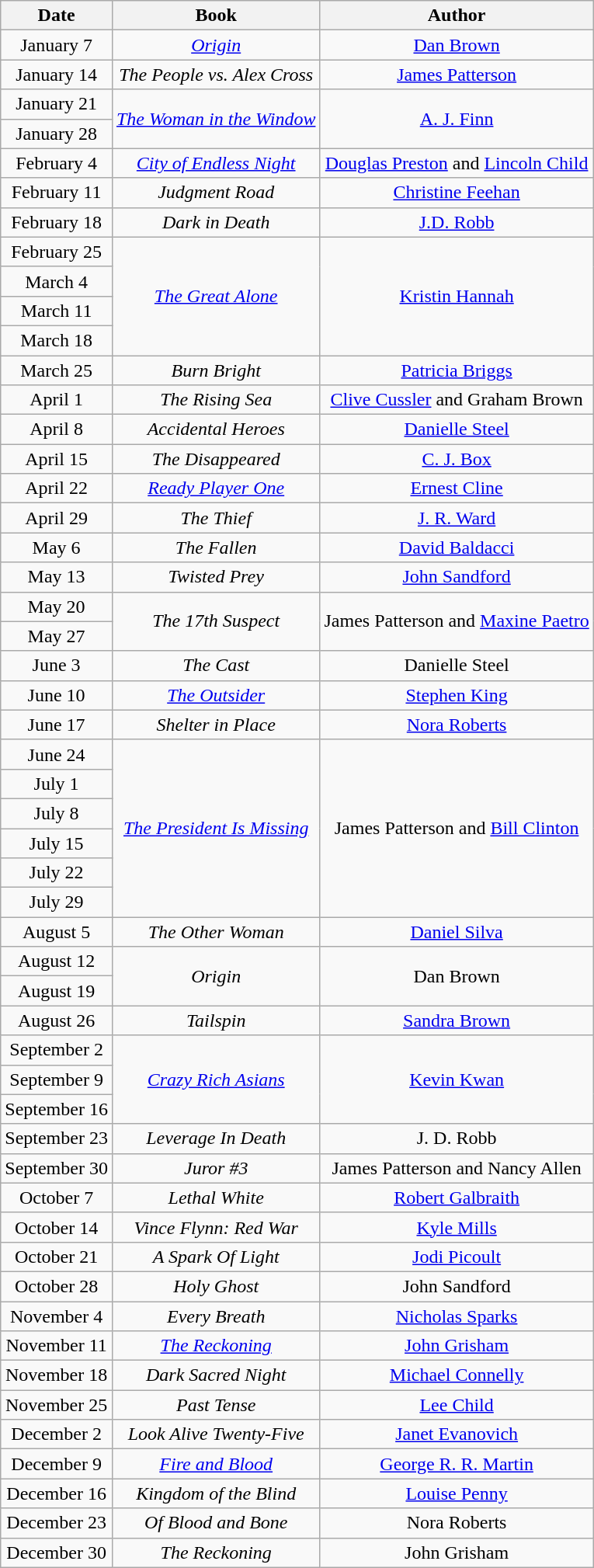<table class="wikitable sortable" style="text-align: center">
<tr>
<th>Date</th>
<th>Book</th>
<th>Author</th>
</tr>
<tr>
<td>January 7</td>
<td><a href='#'><em>Origin</em></a></td>
<td><a href='#'>Dan Brown</a></td>
</tr>
<tr>
<td>January 14</td>
<td><em>The People vs. Alex Cross</em></td>
<td><a href='#'>James Patterson</a></td>
</tr>
<tr>
<td>January 21</td>
<td rowspan="2"><em><a href='#'>The Woman in the Window</a></em></td>
<td rowspan="2"><a href='#'>A. J. Finn</a></td>
</tr>
<tr>
<td>January 28</td>
</tr>
<tr>
<td>February 4</td>
<td><em><a href='#'>City of Endless Night</a></em></td>
<td><a href='#'>Douglas Preston</a> and <a href='#'>Lincoln Child</a></td>
</tr>
<tr>
<td>February 11</td>
<td><em>Judgment Road</em></td>
<td><a href='#'>Christine Feehan</a></td>
</tr>
<tr>
<td>February 18</td>
<td><em>Dark in Death</em></td>
<td><a href='#'>J.D. Robb</a></td>
</tr>
<tr>
<td>February 25</td>
<td rowspan="4"><em><a href='#'>The Great Alone</a></em></td>
<td rowspan="4"><a href='#'>Kristin Hannah</a></td>
</tr>
<tr>
<td>March 4</td>
</tr>
<tr>
<td>March 11</td>
</tr>
<tr>
<td>March 18</td>
</tr>
<tr>
<td>March 25</td>
<td><em>Burn Bright</em></td>
<td><a href='#'>Patricia Briggs</a></td>
</tr>
<tr>
<td>April 1</td>
<td><em>The Rising Sea</em></td>
<td><a href='#'>Clive Cussler</a> and Graham Brown</td>
</tr>
<tr>
<td>April 8</td>
<td><em>Accidental Heroes</em></td>
<td><a href='#'>Danielle Steel</a></td>
</tr>
<tr>
<td>April 15</td>
<td><em>The Disappeared</em></td>
<td><a href='#'>C. J. Box</a></td>
</tr>
<tr>
<td>April 22</td>
<td><em><a href='#'>Ready Player One</a></em></td>
<td><a href='#'>Ernest Cline</a></td>
</tr>
<tr>
<td>April 29</td>
<td><em>The Thief</em></td>
<td><a href='#'>J. R. Ward</a></td>
</tr>
<tr>
<td>May 6</td>
<td><em>The Fallen</em></td>
<td><a href='#'>David Baldacci</a></td>
</tr>
<tr>
<td>May 13</td>
<td><em>Twisted Prey</em></td>
<td><a href='#'>John Sandford</a></td>
</tr>
<tr>
<td>May 20</td>
<td rowspan="2"><em>The 17th Suspect</em></td>
<td rowspan="2">James Patterson and <a href='#'>Maxine Paetro</a></td>
</tr>
<tr>
<td>May 27</td>
</tr>
<tr>
<td>June 3</td>
<td><em>The Cast</em></td>
<td>Danielle Steel</td>
</tr>
<tr>
<td>June 10</td>
<td><em><a href='#'>The Outsider</a></em></td>
<td><a href='#'>Stephen King</a></td>
</tr>
<tr>
<td>June 17</td>
<td><em>Shelter in Place</em></td>
<td><a href='#'>Nora Roberts</a></td>
</tr>
<tr>
<td>June 24</td>
<td rowspan="6"><a href='#'><em>The President Is Missing</em></a></td>
<td rowspan="6">James Patterson and <a href='#'>Bill Clinton</a></td>
</tr>
<tr>
<td>July 1</td>
</tr>
<tr>
<td>July 8</td>
</tr>
<tr>
<td>July 15</td>
</tr>
<tr>
<td>July 22</td>
</tr>
<tr>
<td>July 29</td>
</tr>
<tr>
<td>August 5</td>
<td><em>The Other Woman</em></td>
<td><a href='#'>Daniel Silva</a></td>
</tr>
<tr>
<td>August 12</td>
<td rowspan="2"><em>Origin</em></td>
<td rowspan="2">Dan Brown</td>
</tr>
<tr>
<td>August 19</td>
</tr>
<tr>
<td>August 26</td>
<td><em>Tailspin</em></td>
<td><a href='#'>Sandra Brown</a></td>
</tr>
<tr>
<td>September 2</td>
<td rowspan="3"><em><a href='#'>Crazy Rich Asians</a></em></td>
<td rowspan="3"><a href='#'>Kevin Kwan</a></td>
</tr>
<tr>
<td>September 9</td>
</tr>
<tr>
<td>September 16</td>
</tr>
<tr>
<td>September 23</td>
<td><em>Leverage In Death</em></td>
<td>J. D. Robb</td>
</tr>
<tr>
<td>September 30</td>
<td><em>Juror #3</em></td>
<td>James Patterson and Nancy Allen</td>
</tr>
<tr>
<td>October 7</td>
<td><em>Lethal White</em></td>
<td><a href='#'>Robert Galbraith</a></td>
</tr>
<tr>
<td>October 14</td>
<td><em>Vince Flynn: Red War</em></td>
<td><a href='#'>Kyle Mills</a></td>
</tr>
<tr>
<td>October 21</td>
<td><em>A Spark Of Light</em></td>
<td><a href='#'>Jodi Picoult</a></td>
</tr>
<tr>
<td>October 28</td>
<td><em>Holy Ghost</em></td>
<td>John Sandford</td>
</tr>
<tr>
<td>November 4</td>
<td><em>Every Breath</em></td>
<td><a href='#'>Nicholas Sparks</a></td>
</tr>
<tr>
<td>November 11</td>
<td><em><a href='#'>The Reckoning</a></em></td>
<td><a href='#'>John Grisham</a></td>
</tr>
<tr>
<td>November 18</td>
<td><em>Dark Sacred Night</em></td>
<td><a href='#'>Michael Connelly</a></td>
</tr>
<tr>
<td>November 25</td>
<td><em>Past Tense</em></td>
<td><a href='#'>Lee Child</a></td>
</tr>
<tr>
<td>December 2</td>
<td><em>Look Alive Twenty-Five</em></td>
<td><a href='#'>Janet Evanovich</a></td>
</tr>
<tr>
<td>December 9</td>
<td><em><a href='#'>Fire and Blood</a></em></td>
<td><a href='#'>George R. R. Martin</a></td>
</tr>
<tr>
<td>December 16</td>
<td><em>Kingdom of the Blind</em></td>
<td><a href='#'>Louise Penny</a></td>
</tr>
<tr>
<td>December 23</td>
<td><em>Of Blood and Bone</em></td>
<td>Nora Roberts</td>
</tr>
<tr>
<td>December 30</td>
<td><em>The Reckoning</em></td>
<td>John Grisham</td>
</tr>
</table>
